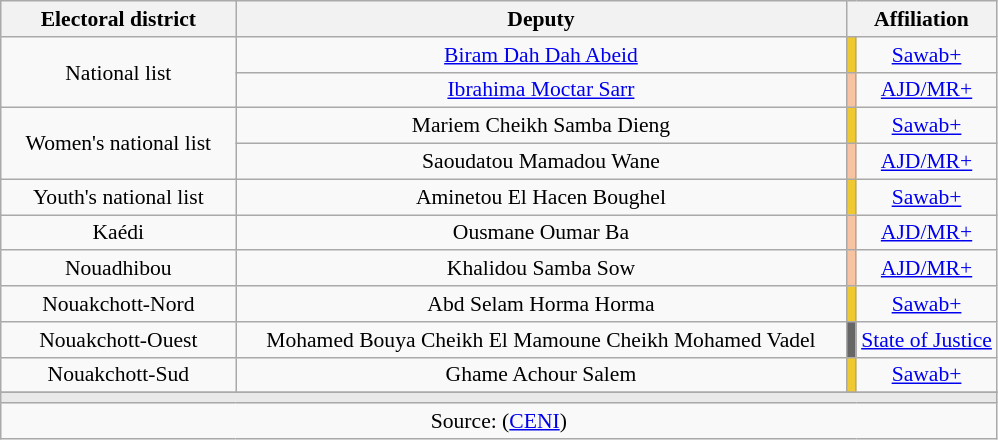<table class="wikitable sortable collapsible collapsed" style="text-align:center;font-size:90%;">
<tr>
<th width="150">Electoral district</th>
<th width="400">Deputy</th>
<th colspan="2">Affiliation</th>
</tr>
<tr>
<td rowspan=2>National list</td>
<td><a href='#'>Biram Dah Dah Abeid</a></td>
<td style="background:#F0C832"></td>
<td><a href='#'>Sawab+</a></td>
</tr>
<tr>
<td><a href='#'>Ibrahima Moctar Sarr</a></td>
<td style="background:#F8C3A0"></td>
<td><a href='#'>AJD/MR+</a></td>
</tr>
<tr>
<td rowspan=2>Women's national list</td>
<td>Mariem Cheikh Samba Dieng</td>
<td style="background:#F0C832"></td>
<td><a href='#'>Sawab+</a></td>
</tr>
<tr>
<td>Saoudatou Mamadou Wane</td>
<td style="background:#F8C3A0"></td>
<td><a href='#'>AJD/MR+</a></td>
</tr>
<tr>
<td>Youth's national list</td>
<td>Aminetou El Hacen Boughel</td>
<td style="background:#F0C832"></td>
<td><a href='#'>Sawab+</a></td>
</tr>
<tr>
<td>Kaédi</td>
<td>Ousmane Oumar Ba</td>
<td style="background:#F8C3A0"></td>
<td><a href='#'>AJD/MR+</a></td>
</tr>
<tr>
<td>Nouadhibou</td>
<td>Khalidou Samba Sow</td>
<td style="background:#F8C3A0"></td>
<td><a href='#'>AJD/MR+</a></td>
</tr>
<tr>
<td>Nouakchott-Nord</td>
<td>Abd Selam Horma Horma</td>
<td style="background:#F0C832"></td>
<td><a href='#'>Sawab+</a></td>
</tr>
<tr>
<td>Nouakchott-Ouest</td>
<td>Mohamed Bouya Cheikh El Mamoune Cheikh Mohamed Vadel</td>
<td style="background:#666666"></td>
<td><a href='#'>State of Justice</a></td>
</tr>
<tr>
<td>Nouakchott-Sud</td>
<td>Ghame Achour Salem</td>
<td style="background:#F0C832"></td>
<td><a href='#'>Sawab+</a></td>
</tr>
<tr>
</tr>
<tr class=sortbottom>
<td scope=row colspan=4 colspan="4" style="background:#E9E9E9;"></td>
</tr>
<tr class=sortbottom>
<td scope=row colspan=4 colspan="4">Source:  (<a href='#'>CENI</a>)</td>
</tr>
</table>
